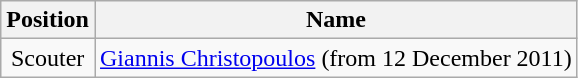<table class="wikitable" style="text-align: center;">
<tr>
<th>Position</th>
<th>Name</th>
</tr>
<tr>
<td>Scouter</td>
<td style="text-align:left;"><a href='#'>Giannis Christopoulos</a> (from 12 December 2011)</td>
</tr>
</table>
